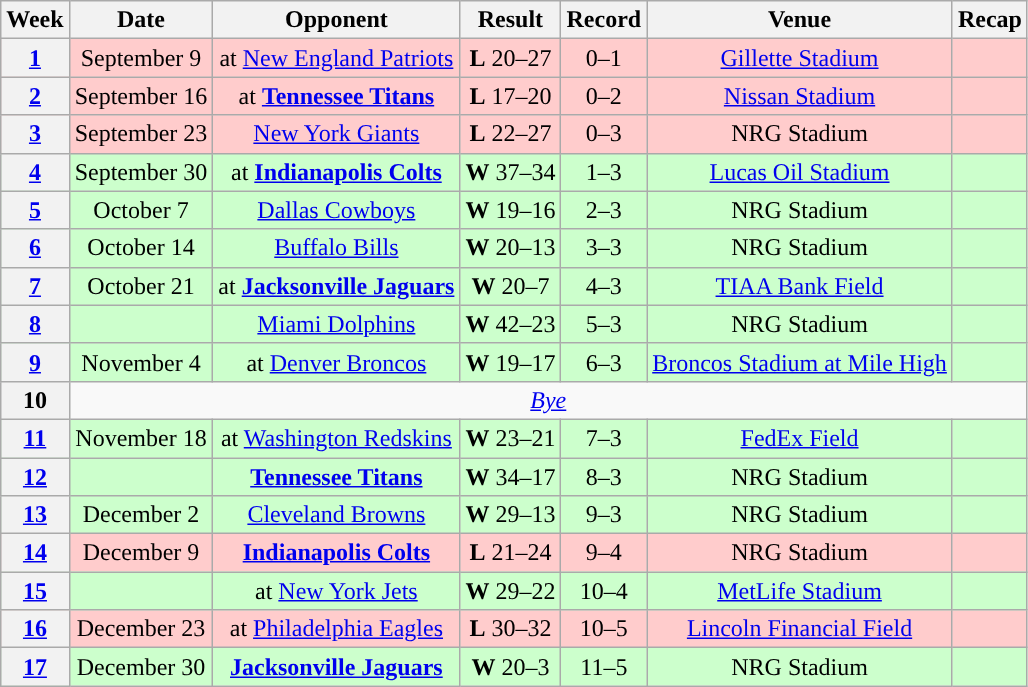<table class="wikitable" style="text-align:center">
<tr>
<th>Week</th>
<th>Date</th>
<th>Opponent</th>
<th>Result</th>
<th>Record</th>
<th>Venue</th>
<th>Recap</th>
</tr>
<tr style="background:#fcc">
<th><a href='#'>1</a></th>
<td>September 9</td>
<td>at <a href='#'>New England Patriots</a></td>
<td><strong>L</strong> 20–27</td>
<td>0–1</td>
<td><a href='#'>Gillette Stadium</a></td>
<td></td>
</tr>
<tr style="background:#fcc">
<th><a href='#'>2</a></th>
<td>September 16</td>
<td>at <strong><a href='#'>Tennessee Titans</a></strong></td>
<td><strong>L</strong> 17–20</td>
<td>0–2</td>
<td><a href='#'>Nissan Stadium</a></td>
<td></td>
</tr>
<tr style="background:#fcc">
<th><a href='#'>3</a></th>
<td>September 23</td>
<td><a href='#'>New York Giants</a></td>
<td><strong>L</strong> 22–27</td>
<td>0–3</td>
<td>NRG Stadium</td>
<td></td>
</tr>
<tr style="background:#cfc">
<th><a href='#'>4</a></th>
<td>September 30</td>
<td>at <strong><a href='#'>Indianapolis Colts</a></strong></td>
<td><strong>W</strong> 37–34 </td>
<td>1–3</td>
<td><a href='#'>Lucas Oil Stadium</a></td>
<td></td>
</tr>
<tr style="background:#cfc">
<th><a href='#'>5</a></th>
<td>October 7</td>
<td><a href='#'>Dallas Cowboys</a></td>
<td><strong>W</strong> 19–16 </td>
<td>2–3</td>
<td>NRG Stadium</td>
<td></td>
</tr>
<tr style="background:#cfc">
<th><a href='#'>6</a></th>
<td>October 14</td>
<td><a href='#'>Buffalo Bills</a></td>
<td><strong>W</strong> 20–13</td>
<td>3–3</td>
<td>NRG Stadium</td>
<td></td>
</tr>
<tr style="background:#cfc">
<th><a href='#'>7</a></th>
<td>October 21</td>
<td>at <strong><a href='#'>Jacksonville Jaguars</a></strong></td>
<td><strong>W</strong> 20–7</td>
<td>4–3</td>
<td><a href='#'>TIAA Bank Field</a></td>
<td></td>
</tr>
<tr style="background:#cfc">
<th><a href='#'>8</a></th>
<td></td>
<td><a href='#'>Miami Dolphins</a></td>
<td><strong>W</strong> 42–23</td>
<td>5–3</td>
<td>NRG Stadium</td>
<td></td>
</tr>
<tr style="background:#cfc">
<th><a href='#'>9</a></th>
<td>November 4</td>
<td>at <a href='#'>Denver Broncos</a></td>
<td><strong>W</strong> 19–17</td>
<td>6–3</td>
<td><a href='#'>Broncos Stadium at Mile High</a></td>
<td></td>
</tr>
<tr>
<th>10</th>
<td colspan="6"><em><a href='#'>Bye</a></em></td>
</tr>
<tr style="background:#cfc">
<th><a href='#'>11</a></th>
<td>November 18</td>
<td>at <a href='#'>Washington Redskins</a></td>
<td><strong>W</strong> 23–21</td>
<td>7–3</td>
<td><a href='#'>FedEx Field</a></td>
<td></td>
</tr>
<tr style="background:#cfc">
<th><a href='#'>12</a></th>
<td></td>
<td><strong><a href='#'>Tennessee Titans</a></strong></td>
<td><strong>W</strong> 34–17</td>
<td>8–3</td>
<td>NRG Stadium</td>
<td></td>
</tr>
<tr style="background:#cfc">
<th><a href='#'>13</a></th>
<td>December 2</td>
<td><a href='#'>Cleveland Browns</a></td>
<td><strong>W</strong> 29–13</td>
<td>9–3</td>
<td>NRG Stadium</td>
<td></td>
</tr>
<tr style="background:#fcc">
<th><a href='#'>14</a></th>
<td>December 9</td>
<td><strong><a href='#'>Indianapolis Colts</a></strong></td>
<td><strong>L</strong> 21–24</td>
<td>9–4</td>
<td>NRG Stadium</td>
<td></td>
</tr>
<tr style="background:#cfc">
<th><a href='#'>15</a></th>
<td></td>
<td>at <a href='#'>New York Jets</a></td>
<td><strong>W</strong> 29–22</td>
<td>10–4</td>
<td><a href='#'>MetLife Stadium</a></td>
<td></td>
</tr>
<tr style="background:#fcc">
<th><a href='#'>16</a></th>
<td>December 23</td>
<td>at <a href='#'>Philadelphia Eagles</a></td>
<td><strong>L</strong> 30–32</td>
<td>10–5</td>
<td><a href='#'>Lincoln Financial Field</a></td>
<td></td>
</tr>
<tr style="background:#cfc">
<th><a href='#'>17</a></th>
<td>December 30</td>
<td><strong><a href='#'>Jacksonville Jaguars</a></strong></td>
<td><strong>W</strong> 20–3</td>
<td>11–5</td>
<td>NRG Stadium</td>
<td></td>
</tr>
</table>
